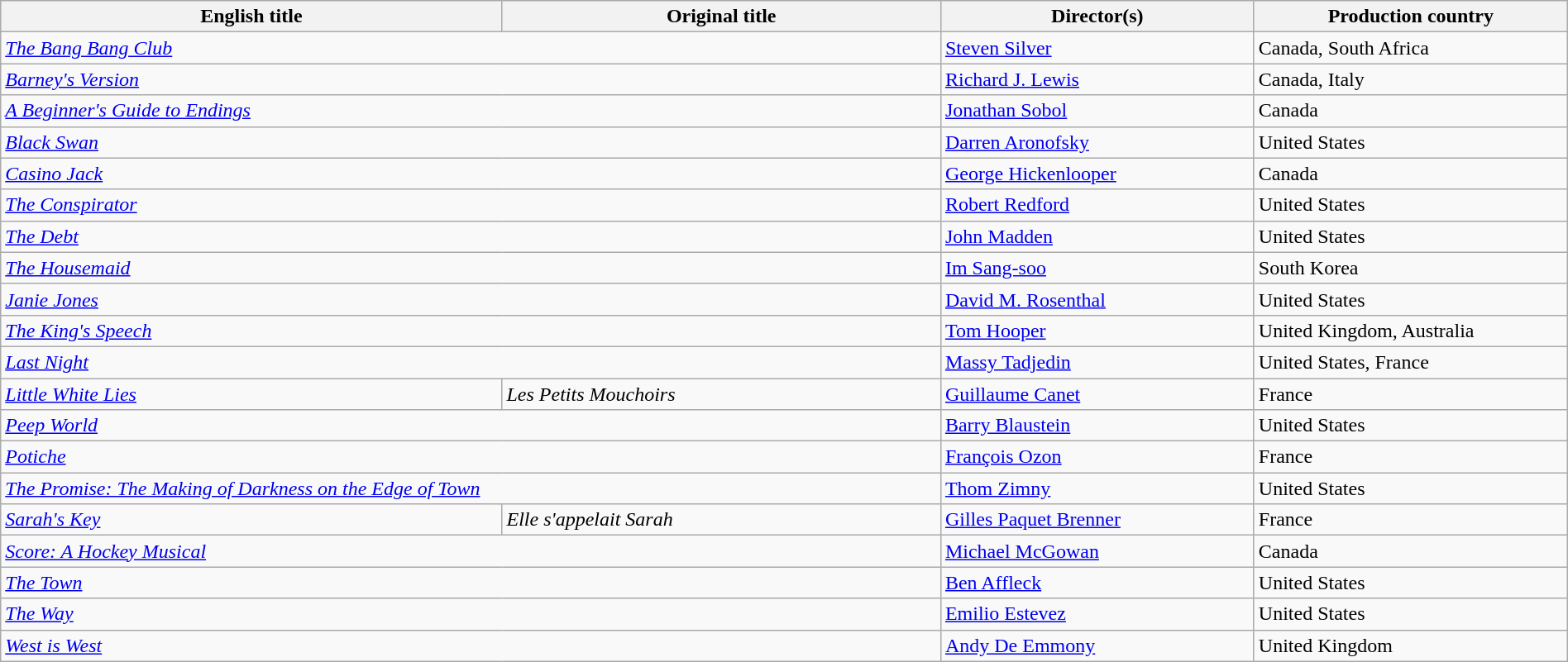<table class="sortable wikitable" width="100%">
<tr>
<th scope="col" width="32%">English title</th>
<th scope="col" width="28%">Original title</th>
<th scope="col" width="20%">Director(s)</th>
<th scope="col" width="20%">Production country</th>
</tr>
<tr>
<td colspan=2><em><a href='#'>The Bang Bang Club</a></em></td>
<td><a href='#'>Steven Silver</a></td>
<td>Canada, South Africa</td>
</tr>
<tr>
<td colspan=2><em><a href='#'>Barney's Version</a></em></td>
<td><a href='#'>Richard J. Lewis</a></td>
<td>Canada, Italy</td>
</tr>
<tr>
<td colspan=2><em><a href='#'>A Beginner's Guide to Endings</a></em></td>
<td><a href='#'>Jonathan Sobol</a></td>
<td>Canada</td>
</tr>
<tr>
<td colspan=2><em><a href='#'>Black Swan</a></em></td>
<td><a href='#'>Darren Aronofsky</a></td>
<td>United States</td>
</tr>
<tr>
<td colspan=2><em><a href='#'>Casino Jack</a></em></td>
<td><a href='#'>George Hickenlooper</a></td>
<td>Canada</td>
</tr>
<tr>
<td colspan=2><em><a href='#'>The Conspirator</a></em></td>
<td><a href='#'>Robert Redford</a></td>
<td>United States</td>
</tr>
<tr>
<td colspan=2><em><a href='#'>The Debt</a></em></td>
<td><a href='#'>John Madden</a></td>
<td>United States</td>
</tr>
<tr>
<td colspan=2><em><a href='#'>The Housemaid</a></em></td>
<td><a href='#'>Im Sang-soo</a></td>
<td>South Korea</td>
</tr>
<tr>
<td colspan=2><em><a href='#'>Janie Jones</a></em></td>
<td><a href='#'>David M. Rosenthal</a></td>
<td>United States</td>
</tr>
<tr>
<td colspan=2><em><a href='#'>The King's Speech</a></em></td>
<td><a href='#'>Tom Hooper</a></td>
<td>United Kingdom, Australia</td>
</tr>
<tr>
<td colspan=2><em><a href='#'>Last Night</a></em></td>
<td><a href='#'>Massy Tadjedin</a></td>
<td>United States, France</td>
</tr>
<tr>
<td><em><a href='#'>Little White Lies</a></em></td>
<td><em>Les Petits Mouchoirs</em></td>
<td><a href='#'>Guillaume Canet</a></td>
<td>France</td>
</tr>
<tr>
<td colspan=2><em><a href='#'>Peep World</a></em></td>
<td><a href='#'>Barry Blaustein</a></td>
<td>United States</td>
</tr>
<tr>
<td colspan=2><em><a href='#'>Potiche</a></em></td>
<td><a href='#'>François Ozon</a></td>
<td>France</td>
</tr>
<tr>
<td colspan=2><em><a href='#'>The Promise: The Making of Darkness on the Edge of Town</a></em></td>
<td><a href='#'>Thom Zimny</a></td>
<td>United States</td>
</tr>
<tr>
<td><em><a href='#'>Sarah's Key</a></em></td>
<td><em>Elle s'appelait Sarah</em></td>
<td><a href='#'>Gilles Paquet Brenner</a></td>
<td>France</td>
</tr>
<tr>
<td colspan=2><em><a href='#'>Score: A Hockey Musical</a></em></td>
<td><a href='#'>Michael McGowan</a></td>
<td>Canada</td>
</tr>
<tr>
<td colspan=2><em><a href='#'>The Town</a></em></td>
<td><a href='#'>Ben Affleck</a></td>
<td>United States</td>
</tr>
<tr>
<td colspan=2><em><a href='#'>The Way</a></em></td>
<td><a href='#'>Emilio Estevez</a></td>
<td>United States</td>
</tr>
<tr>
<td colspan=2><em><a href='#'>West is West</a></em></td>
<td><a href='#'>Andy De Emmony</a></td>
<td>United Kingdom</td>
</tr>
</table>
